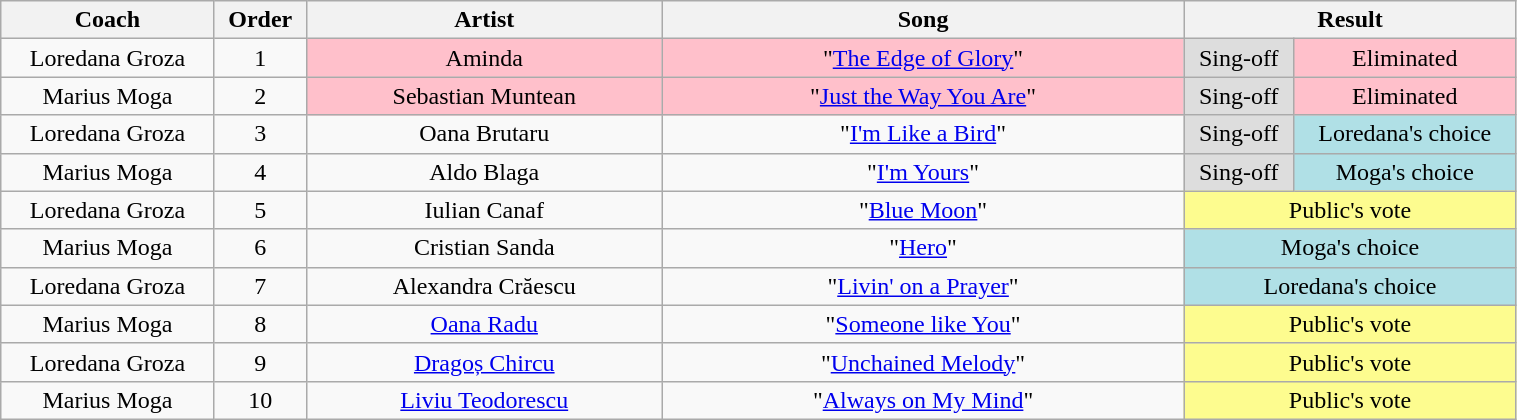<table class="wikitable" style="text-align: center; width:80%;">
<tr>
<th style="width:09%;">Coach</th>
<th style="width:02%;">Order</th>
<th style="width:15%;">Artist</th>
<th style="width:22%;">Song</th>
<th style="width:14%;" colspan="2">Result</th>
</tr>
<tr>
<td>Loredana Groza</td>
<td>1</td>
<td style="background:pink">Aminda</td>
<td style="background:pink">"<a href='#'>The Edge of Glory</a>"</td>
<td style="background:#ddd">Sing-off</td>
<td style="background:pink">Eliminated</td>
</tr>
<tr>
<td>Marius Moga</td>
<td>2</td>
<td style="background:pink">Sebastian Muntean</td>
<td style="background:pink">"<a href='#'>Just the Way You Are</a>"</td>
<td style="background:#ddd">Sing-off</td>
<td style="background:pink">Eliminated</td>
</tr>
<tr>
<td>Loredana Groza</td>
<td>3</td>
<td>Oana Brutaru</td>
<td>"<a href='#'>I'm Like a Bird</a>"</td>
<td style="background:#ddd">Sing-off</td>
<td style="background:#b0e0e6">Loredana's choice</td>
</tr>
<tr>
<td>Marius Moga</td>
<td>4</td>
<td>Aldo Blaga</td>
<td>"<a href='#'>I'm Yours</a>"</td>
<td style="background:#ddd">Sing-off</td>
<td style="background:#b0e0e6">Moga's choice</td>
</tr>
<tr>
<td>Loredana Groza</td>
<td>5</td>
<td>Iulian Canaf</td>
<td>"<a href='#'>Blue Moon</a>"</td>
<td colspan="2" style="background:#fdfc8f">Public's vote</td>
</tr>
<tr>
<td>Marius Moga</td>
<td>6</td>
<td>Cristian Sanda</td>
<td>"<a href='#'>Hero</a>"</td>
<td colspan="2" style="background:#b0e0e6">Moga's choice</td>
</tr>
<tr>
<td>Loredana Groza</td>
<td>7</td>
<td>Alexandra Crăescu</td>
<td>"<a href='#'>Livin' on a Prayer</a>"</td>
<td colspan="2" style="background:#b0e0e6">Loredana's choice</td>
</tr>
<tr>
<td>Marius Moga</td>
<td>8</td>
<td><a href='#'>Oana Radu</a></td>
<td>"<a href='#'>Someone like You</a>"</td>
<td colspan="2" style="background:#fdfc8f">Public's vote</td>
</tr>
<tr>
<td>Loredana Groza</td>
<td>9</td>
<td><a href='#'>Dragoș Chircu</a></td>
<td>"<a href='#'>Unchained Melody</a>"</td>
<td colspan="2" style="background:#fdfc8f">Public's vote</td>
</tr>
<tr>
<td>Marius Moga</td>
<td>10</td>
<td><a href='#'>Liviu Teodorescu</a></td>
<td>"<a href='#'>Always on My Mind</a>"</td>
<td colspan="2" style="background:#fdfc8f">Public's vote</td>
</tr>
</table>
